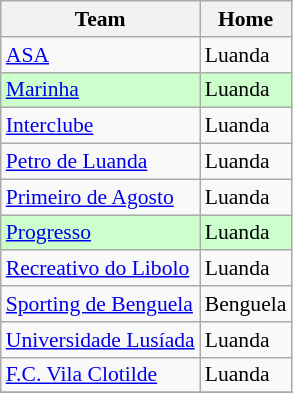<table class="wikitable" style="font-size:90%;">
<tr>
<th>Team</th>
<th>Home</th>
</tr>
<tr>
<td><a href='#'>ASA</a></td>
<td>Luanda</td>
</tr>
<tr style="background: #ccffcc;">
<td><a href='#'>Marinha</a></td>
<td>Luanda</td>
</tr>
<tr>
<td><a href='#'>Interclube</a></td>
<td>Luanda</td>
</tr>
<tr>
<td><a href='#'>Petro de Luanda</a></td>
<td>Luanda</td>
</tr>
<tr>
<td><a href='#'>Primeiro de Agosto</a></td>
<td>Luanda</td>
</tr>
<tr style="background: #ccffcc;">
<td><a href='#'>Progresso</a></td>
<td>Luanda</td>
</tr>
<tr>
<td><a href='#'>Recreativo do Libolo</a></td>
<td>Luanda </td>
</tr>
<tr>
<td><a href='#'>Sporting de Benguela</a></td>
<td>Benguela</td>
</tr>
<tr>
<td><a href='#'>Universidade Lusíada</a></td>
<td>Luanda</td>
</tr>
<tr>
<td><a href='#'>F.C. Vila Clotilde</a></td>
<td>Luanda</td>
</tr>
<tr>
</tr>
</table>
